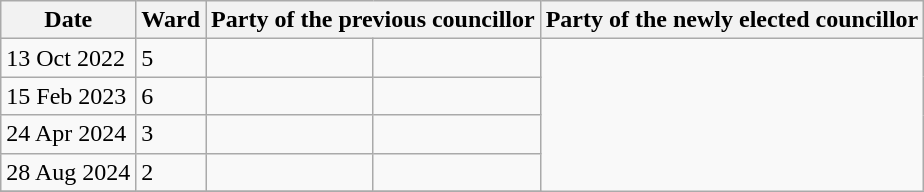<table class="wikitable">
<tr>
<th>Date</th>
<th>Ward</th>
<th colspan=2>Party of the previous councillor</th>
<th colspan=2>Party of the newly elected councillor</th>
</tr>
<tr>
<td>13 Oct 2022</td>
<td>5</td>
<td></td>
<td></td>
</tr>
<tr>
<td>15 Feb 2023</td>
<td>6</td>
<td></td>
<td></td>
</tr>
<tr>
<td>24 Apr 2024</td>
<td>3</td>
<td></td>
<td></td>
</tr>
<tr>
<td>28 Aug 2024</td>
<td>2</td>
<td></td>
<td></td>
</tr>
<tr>
</tr>
</table>
